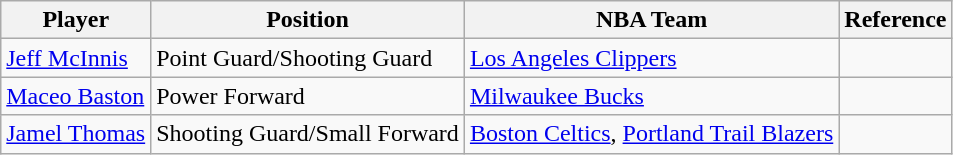<table class="wikitable">
<tr>
<th>Player</th>
<th>Position</th>
<th>NBA Team</th>
<th>Reference</th>
</tr>
<tr>
<td><a href='#'>Jeff McInnis</a></td>
<td>Point Guard/Shooting Guard</td>
<td><a href='#'>Los Angeles Clippers</a></td>
<td></td>
</tr>
<tr>
<td><a href='#'>Maceo Baston</a></td>
<td>Power Forward</td>
<td><a href='#'>Milwaukee Bucks</a></td>
<td></td>
</tr>
<tr>
<td><a href='#'>Jamel Thomas</a></td>
<td>Shooting Guard/Small Forward</td>
<td><a href='#'>Boston Celtics</a>, <a href='#'>Portland Trail Blazers</a></td>
<td></td>
</tr>
</table>
